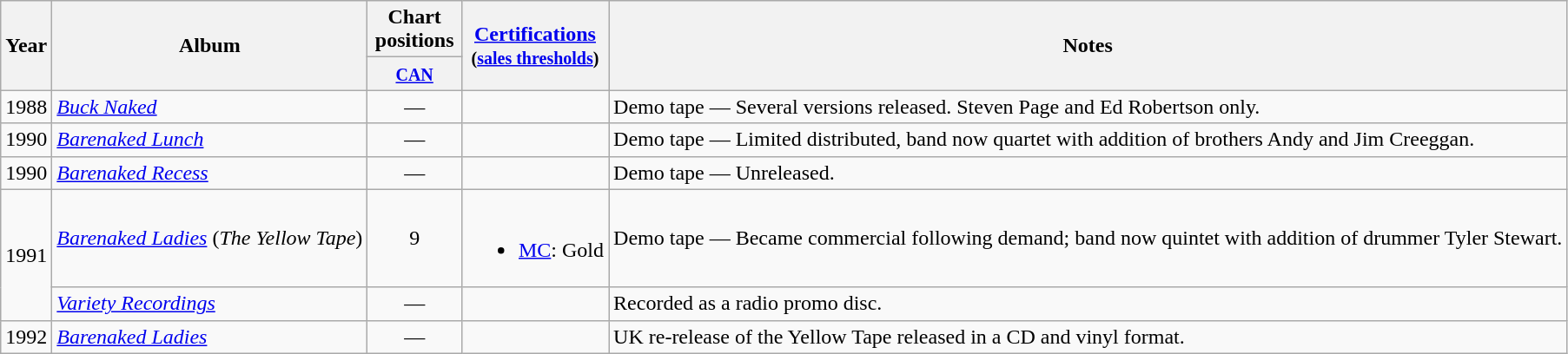<table class="wikitable">
<tr>
<th rowspan="2">Year</th>
<th rowspan="2">Album</th>
<th>Chart positions</th>
<th rowspan="2"><a href='#'>Certifications</a><br><small>(<a href='#'>sales thresholds</a>)</small></th>
<th rowspan="2">Notes</th>
</tr>
<tr>
<th width="65"><small><a href='#'>CAN</a></small></th>
</tr>
<tr>
<td>1988</td>
<td><em><a href='#'>Buck Naked</a></em></td>
<td align="center">—</td>
<td></td>
<td>Demo tape — Several versions released. Steven Page and Ed Robertson only.</td>
</tr>
<tr>
<td>1990</td>
<td><em><a href='#'>Barenaked Lunch</a></em></td>
<td align="center">—</td>
<td></td>
<td>Demo tape — Limited distributed, band now quartet with addition of brothers Andy and Jim Creeggan.</td>
</tr>
<tr>
<td>1990</td>
<td><em><a href='#'>Barenaked Recess</a></em></td>
<td align="center">—</td>
<td></td>
<td>Demo tape — Unreleased.</td>
</tr>
<tr>
<td rowspan="2">1991</td>
<td><em><a href='#'>Barenaked Ladies</a></em> (<em>The Yellow Tape</em>)</td>
<td align="center">9</td>
<td><br><ul><li><a href='#'>MC</a>: Gold</li></ul></td>
<td>Demo tape — Became commercial following demand; band now quintet with addition of drummer Tyler Stewart.</td>
</tr>
<tr>
<td><em><a href='#'>Variety Recordings</a></em></td>
<td align="center">—</td>
<td></td>
<td>Recorded as a radio promo disc.</td>
</tr>
<tr>
<td>1992</td>
<td><em><a href='#'>Barenaked Ladies</a></em></td>
<td align="center">—</td>
<td></td>
<td>UK re-release of the Yellow Tape released in a CD and vinyl format.</td>
</tr>
</table>
